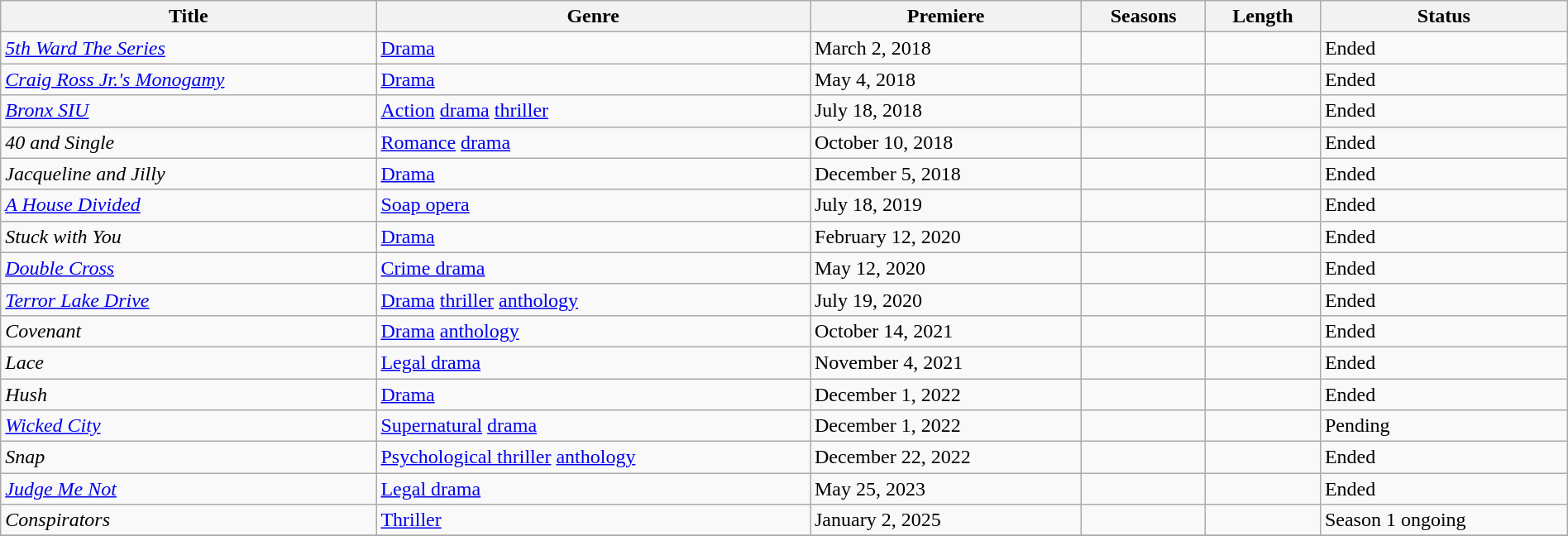<table class="wikitable sortable" style="width:100%;">
<tr>
<th>Title</th>
<th>Genre</th>
<th>Premiere</th>
<th>Seasons</th>
<th>Length</th>
<th>Status</th>
</tr>
<tr>
<td><em><a href='#'>5th Ward The Series</a></em></td>
<td><a href='#'>Drama</a></td>
<td>March 2, 2018</td>
<td></td>
<td></td>
<td>Ended</td>
</tr>
<tr>
<td><em><a href='#'>Craig Ross Jr.'s Monogamy</a></em></td>
<td><a href='#'>Drama</a></td>
<td>May 4, 2018</td>
<td></td>
<td></td>
<td>Ended</td>
</tr>
<tr>
<td><em><a href='#'>Bronx SIU</a></em></td>
<td><a href='#'>Action</a> <a href='#'>drama</a> <a href='#'>thriller</a></td>
<td>July 18, 2018</td>
<td></td>
<td></td>
<td>Ended</td>
</tr>
<tr>
<td><em>40 and Single</em></td>
<td><a href='#'>Romance</a> <a href='#'>drama</a></td>
<td>October 10, 2018</td>
<td></td>
<td></td>
<td>Ended</td>
</tr>
<tr>
<td><em>Jacqueline and Jilly</em></td>
<td><a href='#'>Drama</a></td>
<td>December 5, 2018</td>
<td></td>
<td></td>
<td>Ended</td>
</tr>
<tr>
<td><em><a href='#'>A House Divided</a></em></td>
<td><a href='#'>Soap opera</a></td>
<td>July 18, 2019</td>
<td></td>
<td></td>
<td>Ended</td>
</tr>
<tr>
<td><em>Stuck with You</em></td>
<td><a href='#'>Drama</a></td>
<td>February 12, 2020</td>
<td></td>
<td></td>
<td>Ended</td>
</tr>
<tr>
<td><em><a href='#'>Double Cross</a></em></td>
<td><a href='#'>Crime drama</a></td>
<td>May 12, 2020</td>
<td></td>
<td></td>
<td>Ended</td>
</tr>
<tr>
<td><em><a href='#'>Terror Lake Drive</a></em></td>
<td><a href='#'>Drama</a> <a href='#'>thriller</a> <a href='#'>anthology</a></td>
<td>July 19, 2020</td>
<td></td>
<td></td>
<td>Ended</td>
</tr>
<tr>
<td><em>Covenant</em></td>
<td><a href='#'>Drama</a> <a href='#'>anthology</a></td>
<td>October 14, 2021</td>
<td></td>
<td></td>
<td>Ended</td>
</tr>
<tr>
<td><em>Lace</em></td>
<td><a href='#'>Legal drama</a></td>
<td>November 4, 2021</td>
<td></td>
<td></td>
<td>Ended</td>
</tr>
<tr>
<td><em>Hush</em></td>
<td><a href='#'>Drama</a></td>
<td>December 1, 2022</td>
<td></td>
<td></td>
<td>Ended</td>
</tr>
<tr>
<td><em><a href='#'>Wicked City</a></em></td>
<td><a href='#'>Supernatural</a> <a href='#'>drama</a></td>
<td>December 1, 2022</td>
<td></td>
<td></td>
<td>Pending</td>
</tr>
<tr>
<td><em>Snap</em></td>
<td><a href='#'>Psychological thriller</a> <a href='#'>anthology</a></td>
<td>December 22, 2022</td>
<td></td>
<td></td>
<td>Ended</td>
</tr>
<tr>
<td><em><a href='#'>Judge Me Not</a></em></td>
<td><a href='#'>Legal drama</a></td>
<td>May 25, 2023</td>
<td></td>
<td></td>
<td>Ended</td>
</tr>
<tr>
<td><em>Conspirators</em></td>
<td><a href='#'>Thriller</a></td>
<td>January 2, 2025</td>
<td></td>
<td></td>
<td>Season 1 ongoing</td>
</tr>
<tr>
</tr>
</table>
